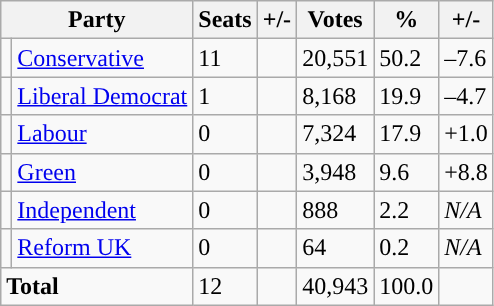<table class="wikitable sortable">
<tr>
<th colspan="2">Party</th>
<th>Seats</th>
<th>+/-</th>
<th>Votes</th>
<th>%</th>
<th>+/-</th>
</tr>
<tr>
<td style="background-color: "></td>
<td><a href='#'>Conservative</a></td>
<td>11</td>
<td></td>
<td>20,551</td>
<td>50.2</td>
<td>–7.6</td>
</tr>
<tr>
<td style="background-color: "></td>
<td><a href='#'>Liberal Democrat</a></td>
<td>1</td>
<td></td>
<td>8,168</td>
<td>19.9</td>
<td>–4.7</td>
</tr>
<tr>
<td style="background-color: "></td>
<td><a href='#'>Labour</a></td>
<td>0</td>
<td></td>
<td>7,324</td>
<td>17.9</td>
<td>+1.0</td>
</tr>
<tr>
<td style="background-color: "></td>
<td><a href='#'>Green</a></td>
<td>0</td>
<td></td>
<td>3,948</td>
<td>9.6</td>
<td>+8.8</td>
</tr>
<tr>
<td style="background-color: "></td>
<td><a href='#'>Independent</a></td>
<td>0</td>
<td></td>
<td>888</td>
<td>2.2</td>
<td><em>N/A</em></td>
</tr>
<tr>
<td style="background-color: "></td>
<td><a href='#'>Reform UK</a></td>
<td>0</td>
<td></td>
<td>64</td>
<td>0.2</td>
<td><em>N/A</em></td>
</tr>
<tr>
<td colspan="2"><strong>Total</strong></td>
<td>12</td>
<td></td>
<td>40,943</td>
<td>100.0</td>
<td></td>
</tr>
</table>
